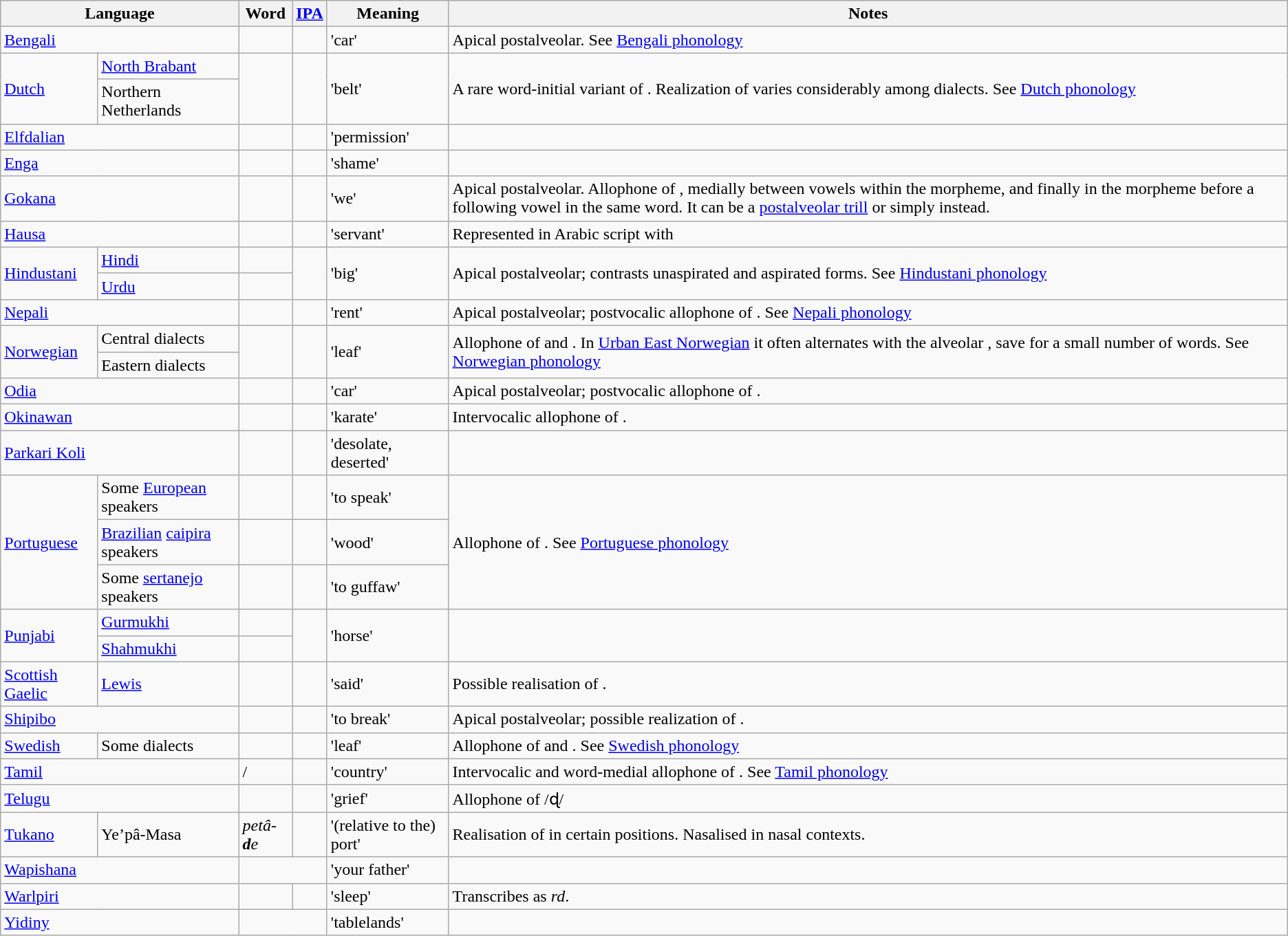<table class="wikitable">
<tr>
<th colspan="2">Language</th>
<th>Word</th>
<th><a href='#'>IPA</a></th>
<th>Meaning</th>
<th>Notes</th>
</tr>
<tr>
<td colspan="2"><a href='#'>Bengali</a></td>
<td></td>
<td></td>
<td>'car'</td>
<td>Apical postalveolar. See <a href='#'>Bengali phonology</a></td>
</tr>
<tr>
<td rowspan="2"><a href='#'>Dutch</a></td>
<td><a href='#'>North Brabant</a></td>
<td rowspan="2"></td>
<td rowspan="2"></td>
<td rowspan="2">'belt'</td>
<td rowspan="2">A rare word-initial variant of . Realization of  varies considerably among dialects. See <a href='#'>Dutch phonology</a></td>
</tr>
<tr>
<td>Northern Netherlands</td>
</tr>
<tr>
<td colspan="2"><a href='#'>Elfdalian</a></td>
<td></td>
<td></td>
<td>'permission'</td>
<td></td>
</tr>
<tr>
<td colspan="2"><a href='#'>Enga</a></td>
<td></td>
<td></td>
<td>'shame'</td>
<td></td>
</tr>
<tr>
<td colspan="2"><a href='#'>Gokana</a></td>
<td></td>
<td></td>
<td>'we'</td>
<td>Apical postalveolar. Allophone of , medially between vowels within the morpheme, and finally in the morpheme before a following vowel in the same word. It can be a <a href='#'>postalveolar trill</a> or simply  instead.</td>
</tr>
<tr>
<td colspan="2"><a href='#'>Hausa</a></td>
<td></td>
<td></td>
<td>'servant'</td>
<td>Represented in Arabic script with </td>
</tr>
<tr>
<td rowspan="2"><a href='#'>Hindustani</a></td>
<td><a href='#'>Hindi</a></td>
<td></td>
<td rowspan="2"></td>
<td rowspan="2">'big'</td>
<td rowspan="2">Apical postalveolar; contrasts unaspirated and aspirated forms. See <a href='#'>Hindustani phonology</a></td>
</tr>
<tr>
<td><a href='#'>Urdu</a></td>
<td></td>
</tr>
<tr>
<td colspan="2"><a href='#'>Nepali</a></td>
<td></td>
<td></td>
<td>'rent'</td>
<td>Apical postalveolar; postvocalic allophone of . See <a href='#'>Nepali phonology</a></td>
</tr>
<tr>
<td rowspan="2"><a href='#'>Norwegian</a></td>
<td>Central dialects</td>
<td rowspan="2"></td>
<td rowspan="2"></td>
<td rowspan="2">'leaf'</td>
<td rowspan="2">Allophone of  and . In <a href='#'>Urban East Norwegian</a> it often alternates with the alveolar , save for a small number of words. See <a href='#'>Norwegian phonology</a></td>
</tr>
<tr>
<td>Eastern dialects</td>
</tr>
<tr>
<td colspan="2"><a href='#'>Odia</a></td>
<td></td>
<td></td>
<td>'car'</td>
<td>Apical postalveolar; postvocalic allophone of .</td>
</tr>
<tr>
<td colspan="2"><a href='#'>Okinawan</a></td>
<td></td>
<td></td>
<td>'karate'</td>
<td>Intervocalic allophone of .</td>
</tr>
<tr>
<td colspan=2><a href='#'>Parkari Koli</a></td>
<td></td>
<td></td>
<td>'desolate, deserted'</td>
<td></td>
</tr>
<tr>
<td rowspan="3"><a href='#'>Portuguese</a></td>
<td>Some <a href='#'>European</a> speakers</td>
<td></td>
<td></td>
<td>'to speak'</td>
<td rowspan="3">Allophone of . See <a href='#'>Portuguese phonology</a></td>
</tr>
<tr>
<td><a href='#'>Brazilian</a> <a href='#'>caipira</a> speakers</td>
<td></td>
<td></td>
<td>'wood'</td>
</tr>
<tr>
<td>Some <a href='#'>sertanejo</a> speakers</td>
<td></td>
<td></td>
<td>'to guffaw'</td>
</tr>
<tr>
<td rowspan="2"><a href='#'>Punjabi</a></td>
<td><a href='#'>Gurmukhi</a></td>
<td></td>
<td rowspan="2"></td>
<td rowspan="2">'horse'</td>
<td rowspan="2"></td>
</tr>
<tr>
<td><a href='#'>Shahmukhi</a></td>
<td></td>
</tr>
<tr>
<td><a href='#'>Scottish Gaelic</a></td>
<td><a href='#'>Lewis</a></td>
<td></td>
<td></td>
<td>'said'</td>
<td>Possible realisation of .</td>
</tr>
<tr>
<td colspan="2"><a href='#'>Shipibo</a></td>
<td></td>
<td></td>
<td>'to break'</td>
<td>Apical postalveolar; possible realization of .</td>
</tr>
<tr>
<td><a href='#'>Swedish</a></td>
<td>Some dialects</td>
<td></td>
<td></td>
<td>'leaf'</td>
<td>Allophone of  and . See <a href='#'>Swedish phonology</a></td>
</tr>
<tr>
<td colspan="2"><a href='#'>Tamil</a></td>
<td> / </td>
<td></td>
<td>'country'</td>
<td>Intervocalic and word-medial allophone of . See <a href='#'>Tamil phonology</a></td>
</tr>
<tr>
<td colspan="2"><a href='#'>Telugu</a></td>
<td></td>
<td></td>
<td>'grief'</td>
<td>Allophone of /ɖ/</td>
</tr>
<tr>
<td><a href='#'>Tukano</a></td>
<td>Ye’pâ-Masa</td>
<td><em>petâ-<strong>d</strong>e</em></td>
<td></td>
<td>'(relative to the) port'</td>
<td>Realisation of  in certain positions. Nasalised  in nasal contexts.</td>
</tr>
<tr>
<td colspan="2"><a href='#'>Wapishana</a></td>
<td colspan="2" align="center"></td>
<td>'your father'</td>
<td></td>
</tr>
<tr>
<td colspan="2"><a href='#'>Warlpiri</a></td>
<td></td>
<td></td>
<td>'sleep'</td>
<td>Transcribes  as <em>rd</em>.</td>
</tr>
<tr>
<td colspan="2"><a href='#'>Yidiny</a></td>
<td colspan="2" align="center"></td>
<td>'tablelands'</td>
<td></td>
</tr>
</table>
